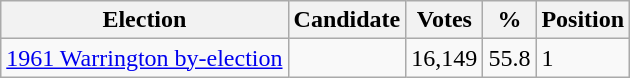<table class="wikitable sortable">
<tr>
<th>Election</th>
<th>Candidate</th>
<th>Votes</th>
<th>%</th>
<th>Position</th>
</tr>
<tr>
<td><a href='#'>1961 Warrington by-election</a></td>
<td></td>
<td>16,149</td>
<td>55.8</td>
<td>1</td>
</tr>
</table>
